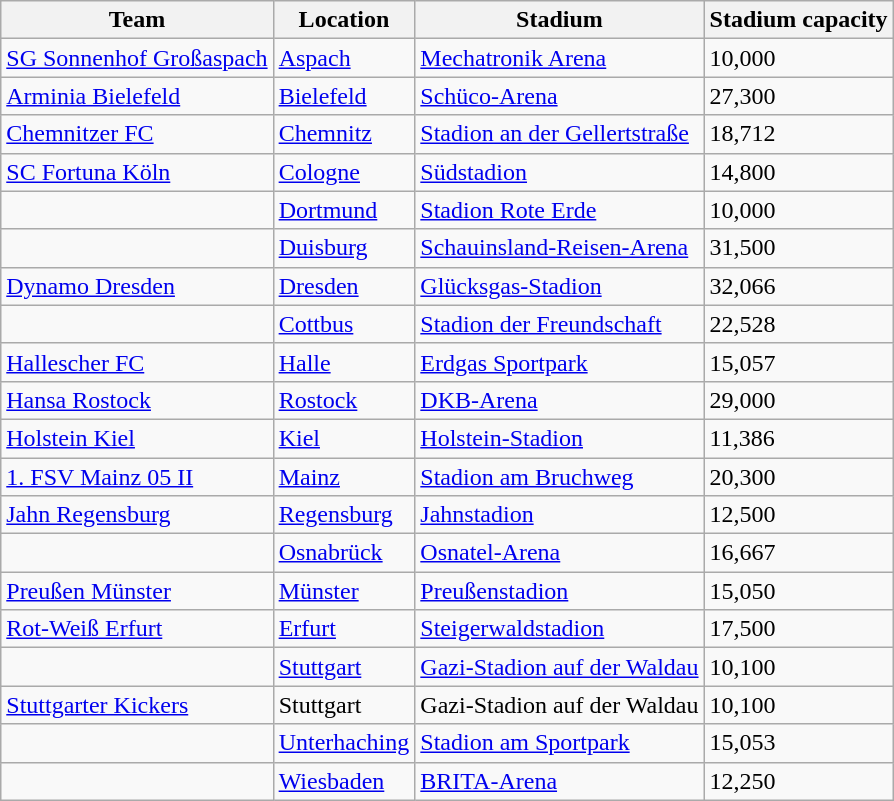<table class="wikitable sortable" style="text-align: left;">
<tr>
<th>Team</th>
<th>Location</th>
<th>Stadium</th>
<th>Stadium capacity</th>
</tr>
<tr>
<td><a href='#'>SG Sonnenhof Großaspach</a></td>
<td><a href='#'>Aspach</a></td>
<td><a href='#'>Mechatronik Arena</a></td>
<td>10,000</td>
</tr>
<tr>
<td><a href='#'>Arminia Bielefeld</a></td>
<td><a href='#'>Bielefeld</a></td>
<td><a href='#'>Schüco-Arena</a></td>
<td>27,300</td>
</tr>
<tr>
<td><a href='#'>Chemnitzer FC</a></td>
<td><a href='#'>Chemnitz</a></td>
<td><a href='#'>Stadion an der Gellertstraße</a></td>
<td>18,712</td>
</tr>
<tr>
<td><a href='#'>SC Fortuna Köln</a></td>
<td><a href='#'>Cologne</a></td>
<td><a href='#'>Südstadion</a></td>
<td>14,800</td>
</tr>
<tr>
<td></td>
<td><a href='#'>Dortmund</a></td>
<td><a href='#'>Stadion Rote Erde</a></td>
<td>10,000</td>
</tr>
<tr>
<td></td>
<td><a href='#'>Duisburg</a></td>
<td><a href='#'>Schauinsland-Reisen-Arena</a></td>
<td>31,500</td>
</tr>
<tr>
<td><a href='#'>Dynamo Dresden</a></td>
<td><a href='#'>Dresden</a></td>
<td><a href='#'>Glücksgas-Stadion</a></td>
<td>32,066</td>
</tr>
<tr>
<td></td>
<td><a href='#'>Cottbus</a></td>
<td><a href='#'>Stadion der Freundschaft</a></td>
<td>22,528</td>
</tr>
<tr>
<td><a href='#'>Hallescher FC</a></td>
<td><a href='#'>Halle</a></td>
<td><a href='#'>Erdgas Sportpark</a></td>
<td>15,057</td>
</tr>
<tr>
<td><a href='#'>Hansa Rostock</a></td>
<td><a href='#'>Rostock</a></td>
<td><a href='#'>DKB-Arena</a></td>
<td>29,000</td>
</tr>
<tr>
<td><a href='#'>Holstein Kiel</a></td>
<td><a href='#'>Kiel</a></td>
<td><a href='#'>Holstein-Stadion</a></td>
<td>11,386</td>
</tr>
<tr>
<td><a href='#'>1. FSV Mainz 05 II</a></td>
<td><a href='#'>Mainz</a></td>
<td><a href='#'>Stadion am Bruchweg</a></td>
<td>20,300</td>
</tr>
<tr>
<td><a href='#'>Jahn Regensburg</a></td>
<td><a href='#'>Regensburg</a></td>
<td><a href='#'>Jahnstadion</a></td>
<td>12,500</td>
</tr>
<tr>
<td></td>
<td><a href='#'>Osnabrück</a></td>
<td><a href='#'>Osnatel-Arena</a></td>
<td>16,667</td>
</tr>
<tr>
<td><a href='#'>Preußen Münster</a></td>
<td><a href='#'>Münster</a></td>
<td><a href='#'>Preußenstadion</a></td>
<td>15,050</td>
</tr>
<tr>
<td><a href='#'>Rot-Weiß Erfurt</a></td>
<td><a href='#'>Erfurt</a></td>
<td><a href='#'>Steigerwaldstadion</a></td>
<td>17,500</td>
</tr>
<tr>
<td></td>
<td><a href='#'>Stuttgart</a></td>
<td><a href='#'>Gazi-Stadion auf der Waldau</a></td>
<td>10,100</td>
</tr>
<tr>
<td><a href='#'>Stuttgarter Kickers</a></td>
<td>Stuttgart</td>
<td>Gazi-Stadion auf der Waldau</td>
<td>10,100</td>
</tr>
<tr>
<td></td>
<td><a href='#'>Unterhaching</a></td>
<td><a href='#'>Stadion am Sportpark</a></td>
<td>15,053</td>
</tr>
<tr>
<td></td>
<td><a href='#'>Wiesbaden</a></td>
<td><a href='#'>BRITA-Arena</a></td>
<td>12,250</td>
</tr>
</table>
